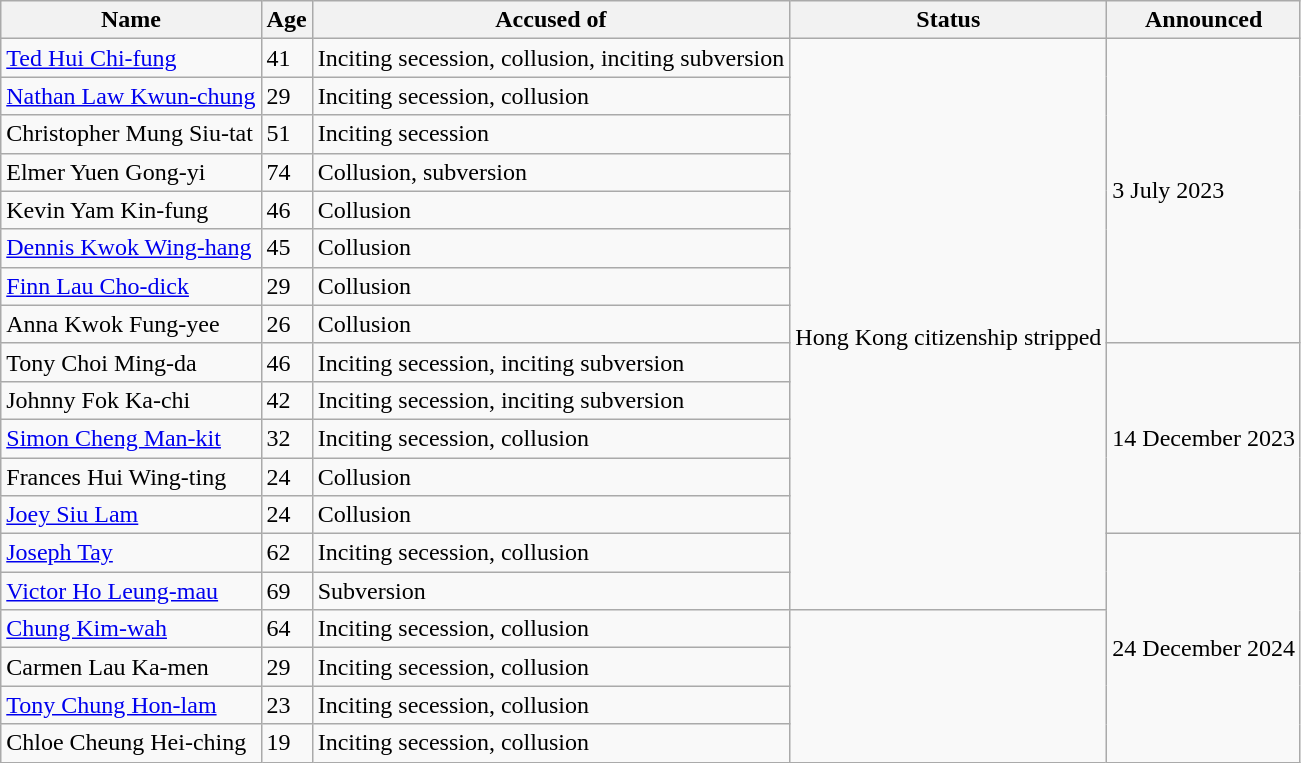<table class="wikitable">
<tr>
<th>Name</th>
<th>Age</th>
<th>Accused of</th>
<th>Status</th>
<th>Announced</th>
</tr>
<tr>
<td><a href='#'>Ted Hui Chi-fung</a></td>
<td>41</td>
<td>Inciting secession, collusion, inciting subversion</td>
<td rowspan="15"><br>Hong Kong citizenship stripped</td>
<td rowspan="8">3 July 2023</td>
</tr>
<tr>
<td><a href='#'>Nathan Law Kwun-chung</a></td>
<td>29</td>
<td>Inciting secession, collusion</td>
</tr>
<tr>
<td>Christopher Mung Siu-tat</td>
<td>51</td>
<td>Inciting secession</td>
</tr>
<tr>
<td>Elmer Yuen Gong-yi</td>
<td>74</td>
<td>Collusion, subversion</td>
</tr>
<tr>
<td>Kevin Yam Kin-fung</td>
<td>46</td>
<td>Collusion</td>
</tr>
<tr>
<td><a href='#'>Dennis Kwok Wing-hang</a></td>
<td>45</td>
<td>Collusion</td>
</tr>
<tr>
<td><a href='#'>Finn Lau Cho-dick</a></td>
<td>29</td>
<td>Collusion</td>
</tr>
<tr>
<td>Anna Kwok Fung-yee</td>
<td>26</td>
<td>Collusion</td>
</tr>
<tr>
<td>Tony Choi Ming-da</td>
<td>46</td>
<td>Inciting secession, inciting subversion</td>
<td rowspan="5">14 December 2023</td>
</tr>
<tr>
<td>Johnny Fok Ka-chi</td>
<td>42</td>
<td>Inciting secession, inciting subversion</td>
</tr>
<tr>
<td><a href='#'>Simon Cheng Man-kit</a></td>
<td>32</td>
<td>Inciting secession, collusion</td>
</tr>
<tr>
<td>Frances Hui Wing-ting</td>
<td>24</td>
<td>Collusion</td>
</tr>
<tr>
<td><a href='#'>Joey Siu Lam</a></td>
<td>24</td>
<td>Collusion</td>
</tr>
<tr>
<td><a href='#'>Joseph Tay</a></td>
<td>62</td>
<td>Inciting secession, collusion</td>
<td rowspan="6">24 December 2024</td>
</tr>
<tr>
<td><a href='#'>Victor Ho Leung-mau</a></td>
<td>69</td>
<td>Subversion</td>
</tr>
<tr>
<td><a href='#'>Chung Kim-wah</a></td>
<td>64</td>
<td>Inciting secession, collusion</td>
<td rowspan="4"></td>
</tr>
<tr>
<td>Carmen Lau Ka-men</td>
<td>29</td>
<td>Inciting secession, collusion</td>
</tr>
<tr>
<td><a href='#'>Tony Chung Hon-lam</a></td>
<td>23</td>
<td>Inciting secession, collusion</td>
</tr>
<tr>
<td>Chloe Cheung Hei-ching</td>
<td>19</td>
<td>Inciting secession, collusion</td>
</tr>
</table>
